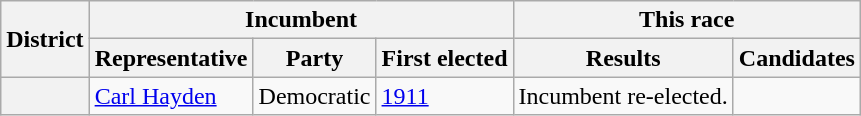<table class=wikitable>
<tr>
<th rowspan=2>District</th>
<th colspan=3>Incumbent</th>
<th colspan=2>This race</th>
</tr>
<tr>
<th>Representative</th>
<th>Party</th>
<th>First elected</th>
<th>Results</th>
<th>Candidates</th>
</tr>
<tr>
<th></th>
<td><a href='#'>Carl Hayden</a></td>
<td>Democratic</td>
<td><a href='#'>1911 </a></td>
<td>Incumbent re-elected.</td>
<td nowrap></td>
</tr>
</table>
